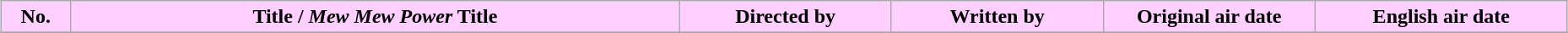<table class="wikitable" style="width:98%; margin:auto; background:#FFF;">
<tr>
<th style="background:#FECFFF; width:3em;">No.</th>
<th style="background:#FECFFF;">Title / <em>Mew Mew Power</em> Title</th>
<th style="background:#FECFFF; width:10em;">Directed by</th>
<th style="background:#FECFFF; width:10em;">Written by</th>
<th style="background:#FECFFF; width:10em;">Original air date</th>
<th style="background:#FECFFF; width:12em;">English air date</th>
</tr>
<tr>
</tr>
</table>
